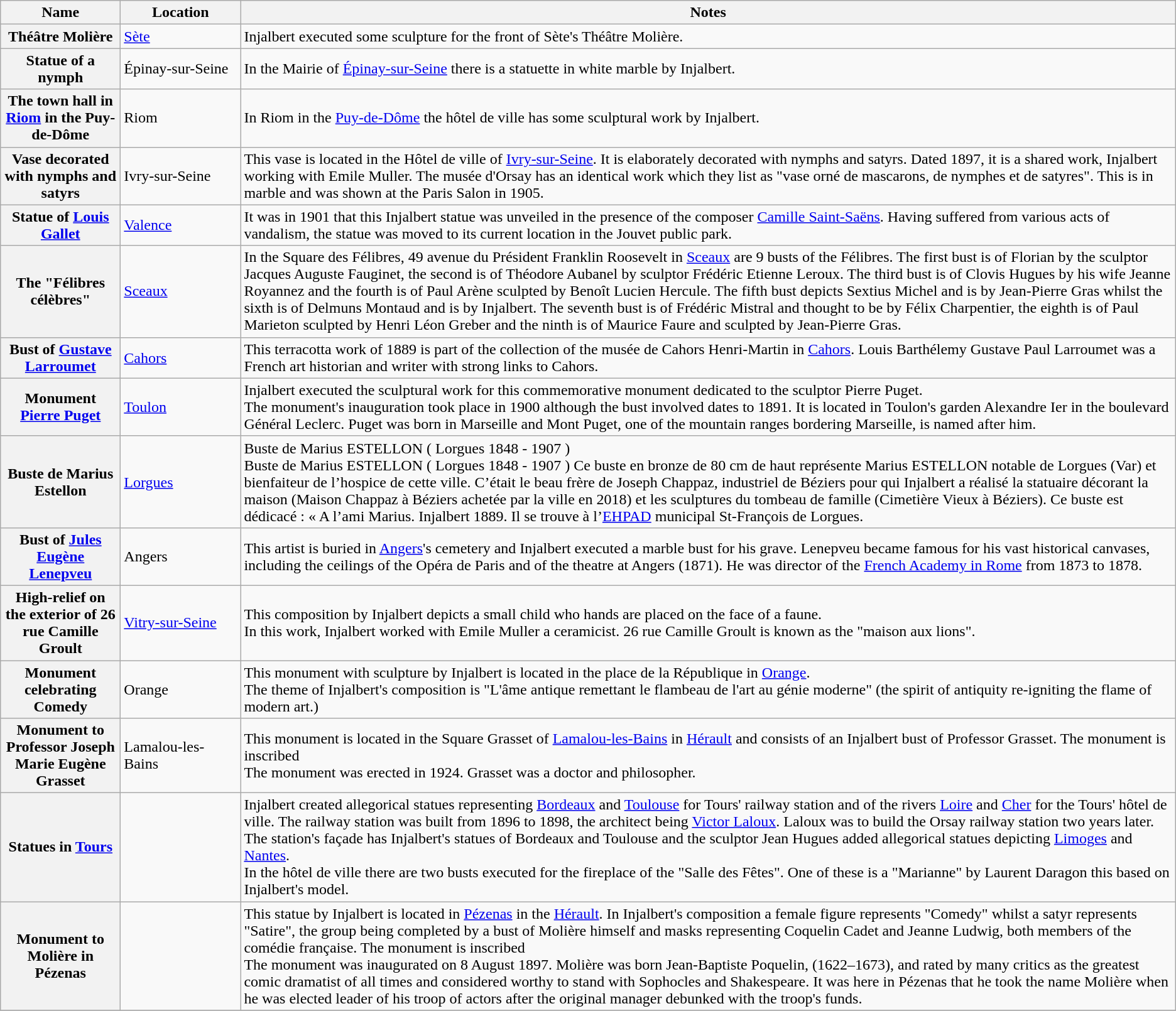<table class="wikitable sortable plainrowheaders">
<tr>
<th scope="col" style="width:120px">Name</th>
<th scope="col" style="width:120px">Location</th>
<th scope="col" class="unsortable">Notes</th>
</tr>
<tr>
<th scope="row">Théâtre Molière</th>
<td><a href='#'>Sète</a><br></td>
<td>Injalbert executed some sculpture for the front of Sète's Théâtre Molière.</td>
</tr>
<tr>
<th scope="row">Statue of a nymph</th>
<td>Épinay-sur-Seine<br></td>
<td>In the Mairie of <a href='#'>Épinay-sur-Seine</a> there is a statuette in white marble by Injalbert.<br></td>
</tr>
<tr>
<th scope="row">The town hall in <a href='#'>Riom</a> in the Puy-de-Dôme</th>
<td>Riom<br></td>
<td>In Riom in the <a href='#'>Puy-de-Dôme</a> the hôtel de ville has some sculptural work by Injalbert.<br></td>
</tr>
<tr>
<th scope="row">Vase decorated with nymphs and satyrs</th>
<td>Ivry-sur-Seine<br></td>
<td>This vase is located in the Hôtel de ville of <a href='#'>Ivry-sur-Seine</a>.  It is elaborately decorated with nymphs and satyrs.  Dated 1897, it is a shared work, Injalbert working with Emile Muller.  The musée d'Orsay has an identical work which they list as "vase orné de mascarons, de nymphes et de satyres".  This is in marble and was shown at the Paris Salon in 1905.<br></td>
</tr>
<tr>
<th scope="row">Statue of <a href='#'>Louis Gallet</a></th>
<td><a href='#'>Valence</a><br></td>
<td>It was in 1901 that this Injalbert statue was unveiled in the presence of the composer <a href='#'>Camille Saint-Saëns</a>. Having suffered from various acts of vandalism, the statue was moved to its current location in the Jouvet public park.<br>
</td>
</tr>
<tr>
<th scope="row">The "Félibres célèbres"</th>
<td><a href='#'>Sceaux</a><br></td>
<td>In the Square des Félibres, 49 avenue du Président Franklin Roosevelt in <a href='#'>Sceaux</a> are 9 busts of the Félibres.  The first bust is of Florian by the sculptor Jacques Auguste Fauginet, the second is of Théodore Aubanel by sculptor Frédéric Etienne Leroux. The third bust is of Clovis Hugues by his wife Jeanne Royannez and the fourth is of Paul Arène sculpted by Benoît Lucien Hercule. The fifth bust depicts Sextius Michel and is by Jean-Pierre Gras whilst the sixth is of Delmuns Montaud and is by Injalbert. The seventh bust is of Frédéric Mistral and thought to be by Félix Charpentier, the eighth is of Paul Marieton sculpted by Henri Léon Greber and the ninth is of Maurice Faure and sculpted by Jean-Pierre Gras.</td>
</tr>
<tr>
<th scope="row">Bust of <a href='#'>Gustave Larroumet</a></th>
<td><a href='#'>Cahors</a><br></td>
<td>This terracotta work of 1889 is part of the collection of the musée de Cahors Henri-Martin in <a href='#'>Cahors</a>. Louis Barthélemy Gustave Paul Larroumet was a French art historian and writer with strong links to Cahors.</td>
</tr>
<tr>
<th scope="row">Monument <a href='#'>Pierre Puget</a></th>
<td><a href='#'>Toulon</a></td>
<td>Injalbert executed the sculptural work for this commemorative monument dedicated to the sculptor Pierre Puget.<br>The monument's inauguration took place in 1900 although the bust involved dates to 1891. It is located in Toulon's garden Alexandre Ier in the boulevard Général Leclerc. Puget was born in Marseille and Mont Puget, one of the mountain ranges bordering Marseille, is named after him.
</td>
</tr>
<tr>
<th scope="row">Buste de Marius Estellon</th>
<td><a href='#'>Lorgues</a></td>
<td>Buste de Marius ESTELLON ( Lorgues 1848 - 1907 )<br>Buste de Marius ESTELLON ( Lorgues 1848 - 1907 )
Ce buste en bronze de 80 cm de haut représente Marius ESTELLON notable de Lorgues (Var) et bienfaiteur de l’hospice de cette ville. C’était le beau frère de Joseph Chappaz, industriel de Béziers pour qui Injalbert a réalisé la statuaire décorant la maison (Maison Chappaz à Béziers achetée par la ville en 2018) et les sculptures du tombeau de famille (Cimetière Vieux à Béziers).
Ce buste est dédicacé : «  A l’ami Marius. Injalbert 1889. Il se trouve à l’<a href='#'>EHPAD</a> municipal St-François de Lorgues.
</td>
</tr>
<tr>
<th scope="row">Bust of <a href='#'>Jules Eugène Lenepveu</a></th>
<td>Angers<br></td>
<td>This artist is buried in <a href='#'>Angers</a>'s cemetery and Injalbert executed a marble bust for his grave. Lenepveu became famous for his vast historical canvases, including the ceilings of the Opéra de Paris and of the theatre at Angers (1871). He was director of the <a href='#'>French Academy in Rome</a> from 1873 to 1878.<br></td>
</tr>
<tr>
<th scope="row">High-relief on the exterior of 26 rue Camille Groult</th>
<td><a href='#'>Vitry-sur-Seine</a><br></td>
<td>This composition by Injalbert depicts a small child who hands are placed on the face of a faune.<br>In this work, Injalbert worked with Emile Muller a ceramicist. 26 rue Camille Groult is known as the "maison aux lions".
</td>
</tr>
<tr>
<th scope="row">Monument celebrating Comedy</th>
<td>Orange<br></td>
<td>This monument with sculpture by Injalbert is located in the place de la République in <a href='#'>Orange</a>.<br>The theme of Injalbert's composition is "L'âme antique remettant le flambeau de l'art au génie moderne"  (the spirit of antiquity re-igniting the flame of modern art.)</td>
</tr>
<tr>
<th scope="row">Monument to Professor Joseph Marie Eugène Grasset</th>
<td>Lamalou-les-Bains<br></td>
<td>This monument is located in the Square Grasset of <a href='#'>Lamalou-les-Bains</a> in <a href='#'>Hérault</a> and consists of an Injalbert bust of Professor Grasset.  The monument is inscribed <br>The monument was erected in 1924. Grasset was a doctor and philosopher.</td>
</tr>
<tr>
<th scope="row">Statues in <a href='#'>Tours</a></th>
<td><br></td>
<td>Injalbert created allegorical statues representing <a href='#'>Bordeaux</a> and <a href='#'>Toulouse</a> for Tours' railway station and of the rivers <a href='#'>Loire</a> and <a href='#'>Cher</a> for the Tours' hôtel de ville.  The railway station was built from 1896 to 1898, the architect being <a href='#'>Victor Laloux</a>.  Laloux was to build the Orsay railway station two years later. The station's façade has Injalbert's statues of Bordeaux and Toulouse and the sculptor Jean Hugues added allegorical statues depicting <a href='#'>Limoges</a> and <a href='#'>Nantes</a>.<br>

In the hôtel de ville there are two busts executed for the fireplace of the "Salle des Fêtes". One of these is a "Marianne" by Laurent Daragon this based on Injalbert's model.
</td>
</tr>
<tr>
<th scope="row">Monument to Molière in Pézenas</th>
<td><br></td>
<td>This statue by Injalbert is located in <a href='#'>Pézenas</a> in the <a href='#'>Hérault</a>. In Injalbert's composition a female figure represents "Comedy" whilst a satyr represents "Satire", the group being completed by a bust of Molière himself and masks representing Coquelin Cadet and Jeanne Ludwig, both members of the comédie française. The monument is inscribed <br>The monument was inaugurated on 8 August 1897.  Molière was born Jean-Baptiste Poquelin, (1622–1673), and rated by many critics as the greatest comic dramatist of all times and considered worthy to stand with Sophocles and Shakespeare. It was here in Pézenas that he took the name Molière when he was elected leader of his troop of actors after the original manager debunked with the troop's funds. 

</td>
</tr>
<tr>
</tr>
</table>
